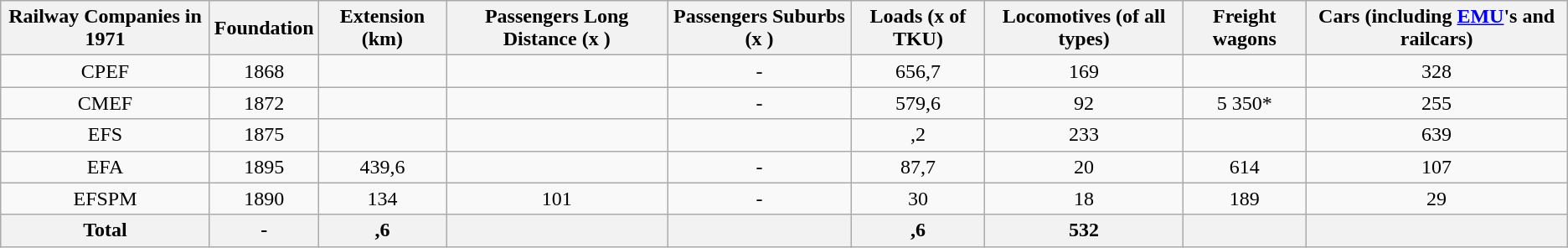<table class="wikitable">
<tr>
<th align="center">Railway Companies in 1971</th>
<th align="center">Foundation</th>
<th align="center">Extension (km)</th>
<th align="center">Passengers Long Distance (x )</th>
<th align="center">Passengers Suburbs (x )</th>
<th align="center">Loads  (x  of TKU)</th>
<th align="center">Locomotives (of all types)</th>
<th align="center">Freight wagons</th>
<th align="center">Cars (including <a href='#'>EMU</a>'s and railcars)</th>
</tr>
<tr>
<td align="center">CPEF</td>
<td align="center">1868</td>
<td align="center"></td>
<td align="center"></td>
<td align="center">-</td>
<td align="center">656,7</td>
<td align="center">169</td>
<td align="center"></td>
<td align="center">328</td>
</tr>
<tr>
<td align="center">CMEF</td>
<td align="center">1872</td>
<td align="center"></td>
<td align="center"></td>
<td align="center">-</td>
<td align="center">579,6</td>
<td align="center">92</td>
<td align="center">5 350*</td>
<td align="center">255</td>
</tr>
<tr>
<td align="center">EFS</td>
<td align="center">1875</td>
<td align="center"></td>
<td align="center"></td>
<td align="center"></td>
<td align="center">,2</td>
<td align="center">233</td>
<td align="center"></td>
<td align="center">639</td>
</tr>
<tr>
<td align="center">EFA</td>
<td align="center">1895</td>
<td align="center">439,6</td>
<td align="center"></td>
<td align="center">-</td>
<td align="center">87,7</td>
<td align="center">20</td>
<td align="center">614</td>
<td align="center">107</td>
</tr>
<tr>
<td align="center">EFSPM</td>
<td align="center">1890</td>
<td align="center">134</td>
<td align="center">101</td>
<td align="center">-</td>
<td align="center">30</td>
<td align="center">18</td>
<td align="center">189</td>
<td align="center">29</td>
</tr>
<tr>
<th align="center">Total</th>
<th align="center">-</th>
<th align="center">,6</th>
<th align="center"></th>
<th align="center"></th>
<th align="center">,6</th>
<th align="center">532</th>
<th align="center"></th>
<th align="center"></th>
</tr>
</table>
